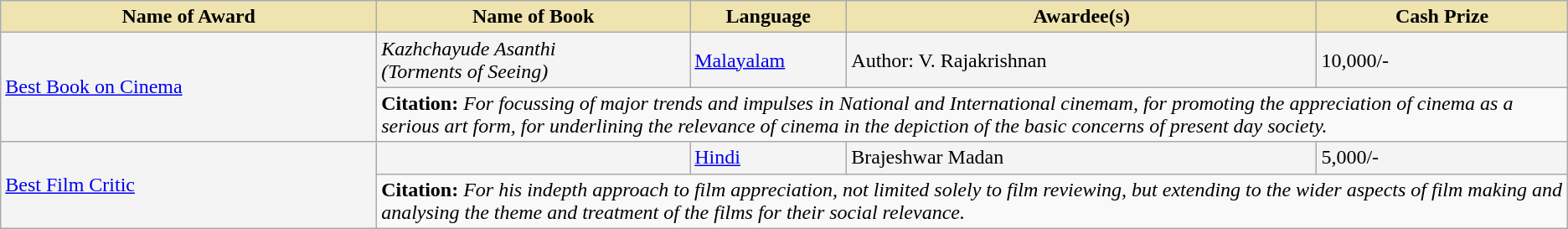<table class="wikitable">
<tr>
<th style="background-color:#EFE4B0;width:24%;">Name of Award</th>
<th style="background-color:#EFE4B0;width:20%;">Name of Book</th>
<th style="background-color:#EFE4B0;width:10%;">Language</th>
<th style="background-color:#EFE4B0;width:30%;">Awardee(s)</th>
<th style="background-color:#EFE4B0;width:16%;">Cash Prize</th>
</tr>
<tr style="background-color:#F4F4F4">
<td rowspan="2"><a href='#'>Best Book on Cinema</a></td>
<td><em>Kazhchayude Asanthi<br>(Torments of Seeing)</em></td>
<td><a href='#'>Malayalam</a></td>
<td>Author: V. Rajakrishnan</td>
<td> 10,000/-</td>
</tr>
<tr style="background-color:#F9F9F9">
<td colspan="4"><strong>Citation:</strong> <em>For focussing of major trends and impulses in National and International cinemam, for promoting the appreciation of cinema as a serious art form, for underlining the relevance of cinema in the depiction of the basic concerns of present day society.</em></td>
</tr>
<tr style="background-color:#F4F4F4">
<td rowspan="2"><a href='#'>Best Film Critic</a></td>
<td></td>
<td><a href='#'>Hindi</a></td>
<td>Brajeshwar Madan</td>
<td> 5,000/-</td>
</tr>
<tr style="background-color:#F9F9F9">
<td colspan="4"><strong>Citation:</strong> <em>For his indepth approach to film appreciation, not limited solely to film reviewing, but extending to the wider aspects of film making and analysing the theme and treatment of the films for their social relevance.</em></td>
</tr>
</table>
